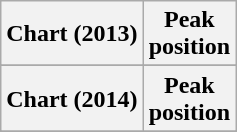<table class="wikitable plainrowheaders">
<tr>
<th scope="col">Chart (2013)</th>
<th scope="col">Peak<br>position</th>
</tr>
<tr>
</tr>
<tr>
</tr>
<tr>
<th scope="col">Chart (2014)</th>
<th scope="col">Peak<br>position</th>
</tr>
<tr>
</tr>
<tr>
</tr>
</table>
